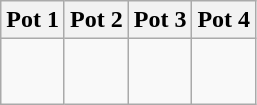<table class=wikitable>
<tr>
<th>Pot 1</th>
<th>Pot 2</th>
<th>Pot 3</th>
<th>Pot 4</th>
</tr>
<tr>
<td><br><br></td>
<td><br><br></td>
<td><br><br></td>
<td><br><br></td>
</tr>
</table>
